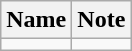<table class="wikitable">
<tr>
<th>Name</th>
<th>Note</th>
</tr>
<tr>
<td></td>
<td></td>
</tr>
</table>
